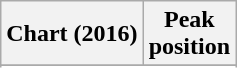<table class="wikitable sortable plainrowheaders" style="text-align:center">
<tr>
<th scope="col">Chart (2016)</th>
<th scope="col">Peak<br> position</th>
</tr>
<tr>
</tr>
<tr>
</tr>
</table>
